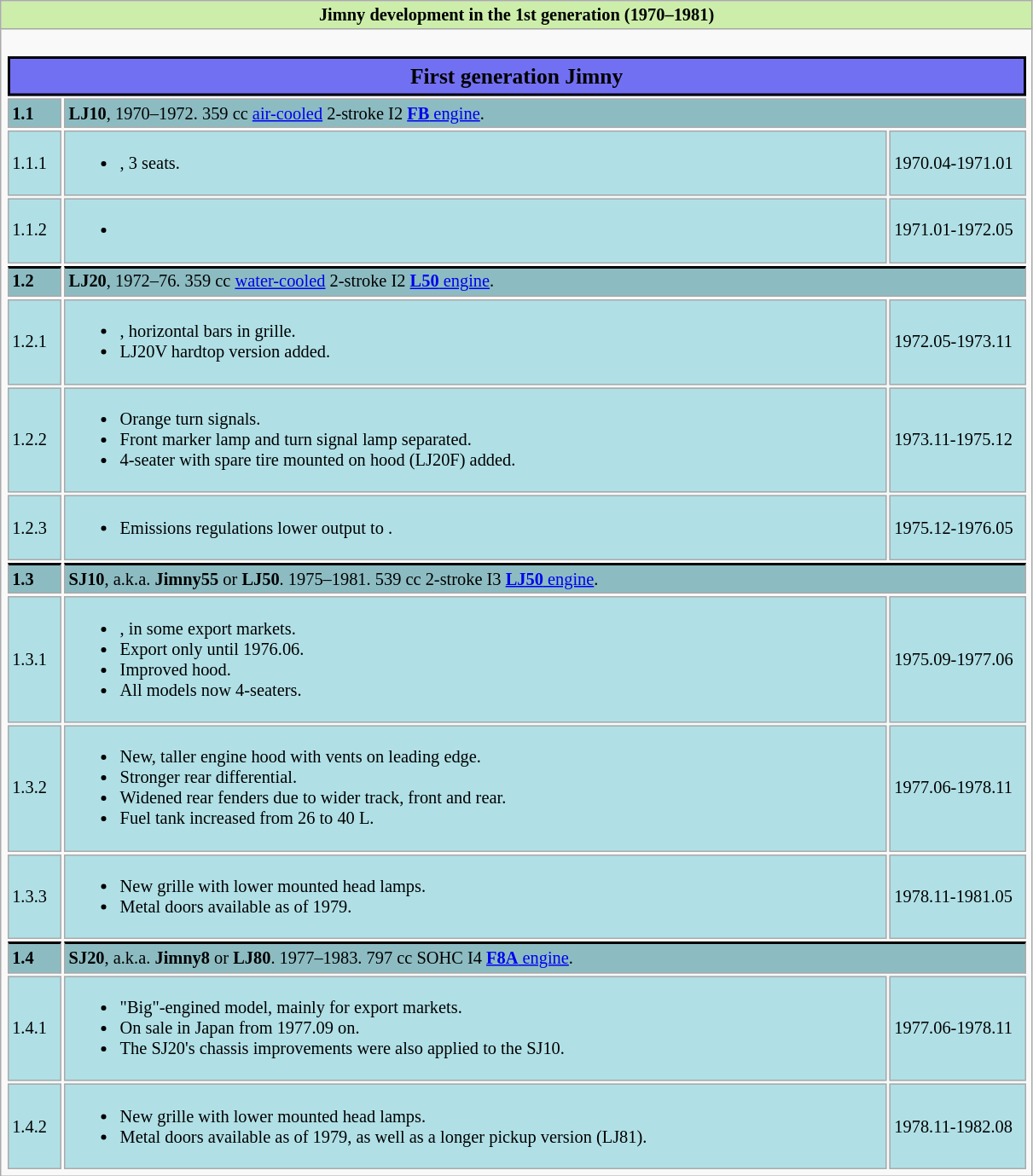<table class="wikitable collapsible collapsed" cellpadding="0" rules="all" style="font-size:85%;">
<tr>
<th colspan="3"  style="width:800px; background:#cea;"><strong>Jimny development in the 1st generation (1970–1981)</strong></th>
</tr>
<tr>
<td colspan="3"  style="text-align:left; width:780px; vertical-align:top;" cellspacing="0" cellpadding="0"><br><table>
<tr>
<td colspan="3" style="background:#7270f2; text-align:center; font-size:125%; border:2px solid black;"><strong>First generation Jimny</strong></td>
</tr>
<tr>
<td style="width:35px; background:#8cbcc2;"><strong>1.1</strong></td>
<td colspan="2" style="background:#8cbcc2;"><strong>LJ10</strong>, 1970–1972. 359 cc <a href='#'>air-cooled</a> 2-stroke I2 <a href='#'><strong>FB</strong> engine</a>.</td>
</tr>
<tr>
<td style="width:35px; background:#b0e0e6;">1.1.1</td>
<td style="width:645px; background:#b0e0e6;"><ul><li>, 3 seats.</ul></td>
<td style="width:100px; background:#b0e0e6;">1970.04-1971.01</td>
</tr>
<tr>
<td style="background:#b0e0e6;">1.1.2</td>
<td style="background:#b0e0e6;"><ul><li></ul></td>
<td style="background:#b0e0e6;">1971.01-1972.05</td>
</tr>
<tr>
<td style="width:35px; background:#8cbcc2; border-top:2px solid black;"><strong>1.2</strong></td>
<td colspan="2" style="background:#8cbcc2; border-top:2px solid black;"><strong>LJ20</strong>, 1972–76. 359 cc <a href='#'>water-cooled</a> 2-stroke I2 <a href='#'><strong>L50</strong> engine</a>.</td>
</tr>
<tr>
<td style="background:#b0e0e6;">1.2.1</td>
<td style="background:#b0e0e6;"><ul><li>, horizontal bars in grille.<li>LJ20V hardtop version added.</ul></td>
<td style="background:#b0e0e6;">1972.05-1973.11</td>
</tr>
<tr style="background:#b0e0e6;">
<td>1.2.2</td>
<td><ul><li>Orange turn signals.<li>Front marker lamp and turn signal lamp separated.<li>4-seater with spare tire mounted on hood (LJ20F) added.</ul></td>
<td>1973.11-1975.12</td>
</tr>
<tr>
<td style="background:#b0e0e6;">1.2.3</td>
<td style="background:#b0e0e6;"><ul><li>Emissions regulations lower output to .</ul></td>
<td style="background:#b0e0e6;">1975.12-1976.05</td>
</tr>
<tr>
<td style="width:35px; background:#8cbcc2; border-top:2px solid black;"><strong>1.3</strong></td>
<td colspan="2" style="background:#8cbcc2; border-top:2px solid black;"><strong>SJ10</strong>, a.k.a. <strong>Jimny55</strong> or <strong>LJ50</strong>. 1975–1981. 539 cc 2-stroke I3 <a href='#'><strong>LJ50</strong> engine</a>.</td>
</tr>
<tr>
<td style="background:#b0e0e6;">1.3.1</td>
<td style="background:#b0e0e6;"><ul><li>,  in some export markets.<li>Export only until 1976.06.<li>Improved hood.<li>All models now 4-seaters.</ul></td>
<td style="background:#b0e0e6;">1975.09-1977.06</td>
</tr>
<tr style="background:#b0e0e6;">
<td>1.3.2</td>
<td><ul><li>New, taller engine hood with vents on leading edge.<li>Stronger rear differential.<li>Widened rear fenders due to  wider track, front and rear.<li>Fuel tank increased from 26 to 40 L.</ul></td>
<td>1977.06-1978.11</td>
</tr>
<tr style="background:#b0e0e6;">
<td>1.3.3</td>
<td><ul><li>New grille with lower mounted head lamps.<li>Metal doors available as of 1979.</ul></td>
<td>1978.11-1981.05</td>
</tr>
<tr>
<td style="width:35px; background:#8cbcc2; border-top:2px solid black;"><strong>1.4</strong></td>
<td colspan="2" style="background:#8cbcc2; border-top:2px solid black;"><strong>SJ20</strong>, a.k.a. <strong>Jimny8</strong> or <strong>LJ80</strong>. 1977–1983. 797 cc SOHC I4 <a href='#'><strong>F8A</strong> engine</a>.</td>
</tr>
<tr style="background:#b0e0e6;">
<td>1.4.1</td>
<td><ul><li>"Big"-engined model, mainly for export markets.<li>On sale in Japan from 1977.09 on.<li>The SJ20's chassis improvements were also applied to the SJ10.</ul></td>
<td>1977.06-1978.11</td>
</tr>
<tr style="background:#b0e0e6;">
<td>1.4.2</td>
<td><ul><li>New grille with lower mounted head lamps.<li>Metal doors available as of 1979, as well as a longer pickup version (LJ81).</ul></td>
<td>1978.11-1982.08</td>
</tr>
</table>
</td>
</tr>
</table>
